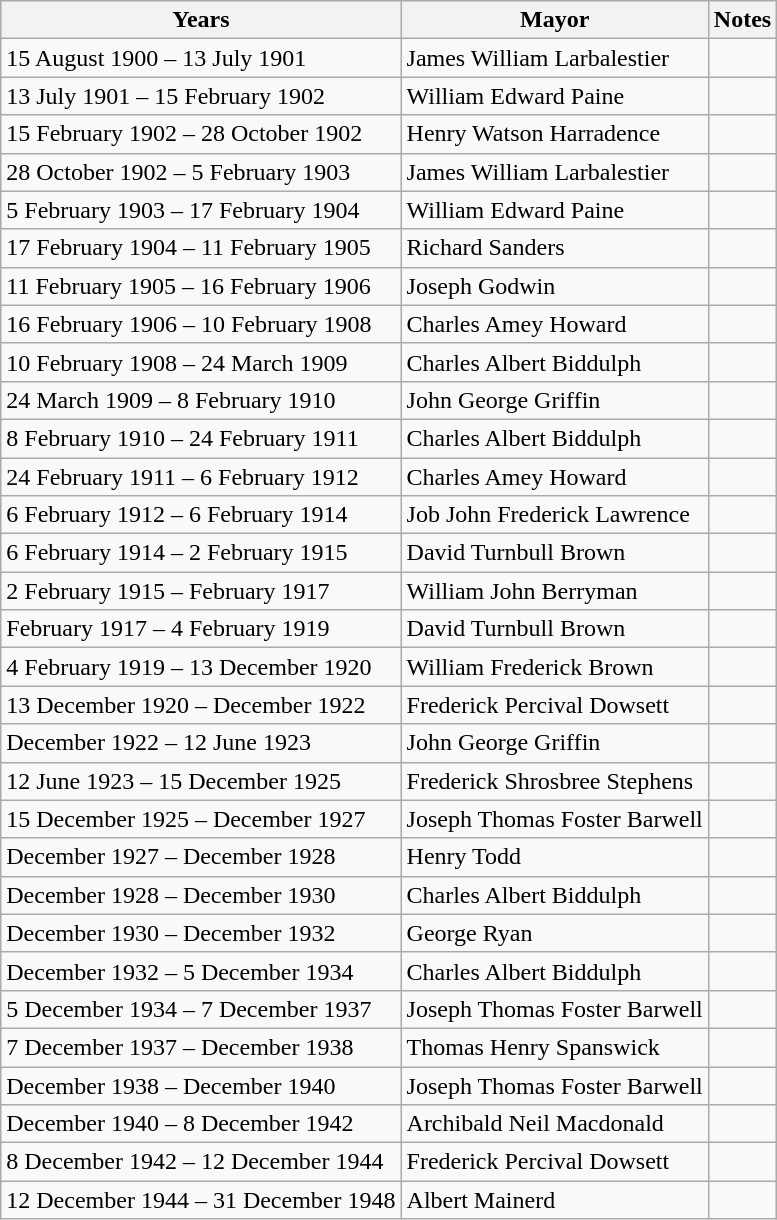<table class="wikitable">
<tr>
<th>Years</th>
<th>Mayor</th>
<th>Notes</th>
</tr>
<tr>
<td>15 August 1900 – 13 July 1901</td>
<td>James William Larbalestier</td>
<td></td>
</tr>
<tr>
<td>13 July 1901 – 15 February 1902</td>
<td>William Edward Paine</td>
<td></td>
</tr>
<tr>
<td>15 February 1902 – 28 October 1902</td>
<td>Henry Watson Harradence</td>
<td></td>
</tr>
<tr>
<td>28 October 1902 – 5 February 1903</td>
<td>James William Larbalestier</td>
<td></td>
</tr>
<tr>
<td>5 February 1903 – 17 February 1904</td>
<td>William Edward Paine</td>
<td></td>
</tr>
<tr>
<td>17 February 1904 – 11 February 1905</td>
<td>Richard Sanders</td>
<td></td>
</tr>
<tr>
<td>11 February 1905 – 16 February 1906</td>
<td>Joseph Godwin</td>
<td></td>
</tr>
<tr>
<td>16 February 1906 – 10 February 1908</td>
<td>Charles Amey Howard</td>
<td></td>
</tr>
<tr>
<td>10 February 1908 – 24 March 1909</td>
<td>Charles Albert Biddulph</td>
<td></td>
</tr>
<tr>
<td>24 March 1909 – 8 February 1910</td>
<td>John George Griffin</td>
<td></td>
</tr>
<tr>
<td>8 February 1910 – 24 February 1911</td>
<td>Charles Albert Biddulph</td>
<td></td>
</tr>
<tr>
<td>24 February 1911 –  6 February 1912</td>
<td>Charles Amey Howard</td>
<td></td>
</tr>
<tr>
<td>6 February 1912 –  6 February 1914</td>
<td>Job John Frederick Lawrence</td>
<td></td>
</tr>
<tr>
<td>6 February 1914 – 2 February 1915</td>
<td>David Turnbull Brown</td>
<td></td>
</tr>
<tr>
<td>2 February 1915 – February 1917</td>
<td>William John Berryman</td>
<td></td>
</tr>
<tr>
<td>February 1917 – 4 February 1919</td>
<td>David Turnbull Brown</td>
<td></td>
</tr>
<tr>
<td>4 February 1919 – 13 December 1920</td>
<td>William Frederick Brown</td>
<td></td>
</tr>
<tr>
<td>13 December 1920 – December 1922</td>
<td>Frederick Percival Dowsett</td>
<td></td>
</tr>
<tr>
<td>December 1922 – 12 June 1923</td>
<td>John George Griffin</td>
<td></td>
</tr>
<tr>
<td>12 June 1923 – 15 December 1925</td>
<td>Frederick Shrosbree Stephens</td>
<td></td>
</tr>
<tr>
<td>15 December 1925 – December 1927</td>
<td>Joseph Thomas Foster Barwell</td>
<td></td>
</tr>
<tr>
<td>December 1927 – December 1928</td>
<td>Henry Todd</td>
<td></td>
</tr>
<tr>
<td>December 1928 – December 1930</td>
<td>Charles Albert Biddulph</td>
<td></td>
</tr>
<tr>
<td>December 1930 – December 1932</td>
<td>George Ryan</td>
<td></td>
</tr>
<tr>
<td>December 1932 – 5 December 1934</td>
<td>Charles Albert Biddulph</td>
<td></td>
</tr>
<tr>
<td>5 December 1934 – 7 December 1937</td>
<td>Joseph Thomas Foster Barwell</td>
<td></td>
</tr>
<tr>
<td>7 December 1937 – December 1938</td>
<td>Thomas Henry Spanswick</td>
<td></td>
</tr>
<tr>
<td>December 1938 – December 1940</td>
<td>Joseph Thomas Foster Barwell</td>
<td></td>
</tr>
<tr>
<td>December 1940 – 8 December 1942</td>
<td>Archibald Neil Macdonald</td>
<td></td>
</tr>
<tr>
<td>8 December 1942 – 12 December 1944</td>
<td>Frederick Percival Dowsett</td>
<td></td>
</tr>
<tr>
<td>12 December 1944 – 31 December 1948</td>
<td>Albert Mainerd</td>
<td></td>
</tr>
</table>
